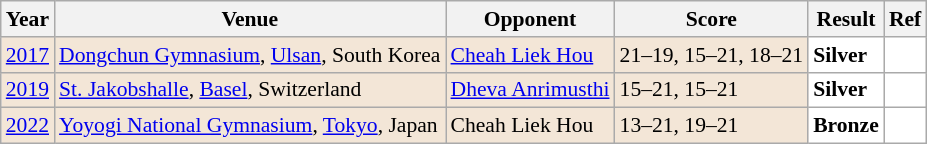<table class="sortable wikitable" style="font-size: 90%;">
<tr>
<th>Year</th>
<th>Venue</th>
<th>Opponent</th>
<th>Score</th>
<th>Result</th>
<th>Ref</th>
</tr>
<tr style="background:#F3E6D7">
<td align="center"><a href='#'>2017</a></td>
<td align="left"><a href='#'>Dongchun Gymnasium</a>, <a href='#'>Ulsan</a>, South Korea</td>
<td align="left"> <a href='#'>Cheah Liek Hou</a></td>
<td align="left">21–19, 15–21, 18–21</td>
<td style="text-align:left; background:white"> <strong>Silver</strong></td>
<td style="text-align:center; background:white"></td>
</tr>
<tr style="background:#F3E6D7">
<td align="center"><a href='#'>2019</a></td>
<td align="left"><a href='#'>St. Jakobshalle</a>, <a href='#'>Basel</a>, Switzerland</td>
<td align="left"> <a href='#'>Dheva Anrimusthi</a></td>
<td align="left">15–21, 15–21</td>
<td style="text-align:left; background:white"> <strong>Silver</strong></td>
<td style="text-align:center; background:white"></td>
</tr>
<tr style="background:#F3E6D7">
<td align="center"><a href='#'>2022</a></td>
<td align="left"><a href='#'>Yoyogi National Gymnasium</a>, <a href='#'>Tokyo</a>, Japan</td>
<td align="left"> Cheah Liek Hou</td>
<td align="left">13–21, 19–21</td>
<td style="text-align:left; background:white"> <strong>Bronze</strong></td>
<td style="text-align:center; background:white"></td>
</tr>
</table>
